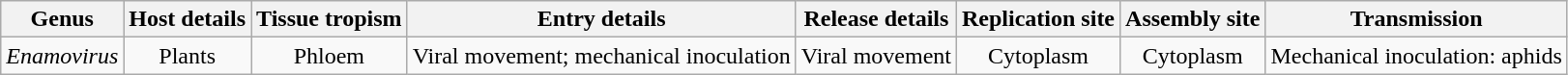<table class="wikitable sortable" style="text-align:center">
<tr>
<th>Genus</th>
<th>Host details</th>
<th>Tissue tropism</th>
<th>Entry details</th>
<th>Release details</th>
<th>Replication site</th>
<th>Assembly site</th>
<th>Transmission</th>
</tr>
<tr>
<td><em>Enamovirus</em></td>
<td>Plants</td>
<td>Phloem</td>
<td>Viral movement; mechanical inoculation</td>
<td>Viral movement</td>
<td>Cytoplasm</td>
<td>Cytoplasm</td>
<td>Mechanical inoculation: aphids</td>
</tr>
</table>
